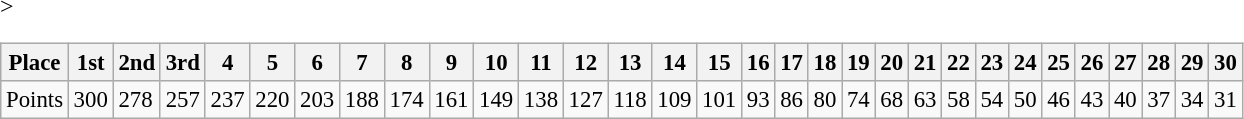<table class="wikitable" style="font-size:95%">>
<tr>
<th>Place</th>
<th>1st</th>
<th>2nd</th>
<th>3rd</th>
<th>4</th>
<th>5</th>
<th>6</th>
<th>7</th>
<th>8</th>
<th>9</th>
<th>10</th>
<th>11</th>
<th>12</th>
<th>13</th>
<th>14</th>
<th>15</th>
<th>16</th>
<th>17</th>
<th>18</th>
<th>19</th>
<th>20</th>
<th>21</th>
<th>22</th>
<th>23</th>
<th>24</th>
<th>25</th>
<th>26</th>
<th>27</th>
<th>28</th>
<th>29</th>
<th>30</th>
</tr>
<tr>
<td>Points</td>
<td>300</td>
<td>278</td>
<td>257</td>
<td>237</td>
<td>220</td>
<td>203</td>
<td>188</td>
<td>174</td>
<td>161</td>
<td>149</td>
<td>138</td>
<td>127<td>118</td>
<td>109</td>
<td>101</td>
<td>93</td>
<td>86</td>
<td>80</td>
<td>74</td>
<td>68</td>
<td>63<td>58</td>
<td>54</td>
<td>50</td>
<td>46</td>
<td>43</td>
<td>40</td>
<td>37</td>
<td>34</td>
<td>31</td>
</tr>
</table>
